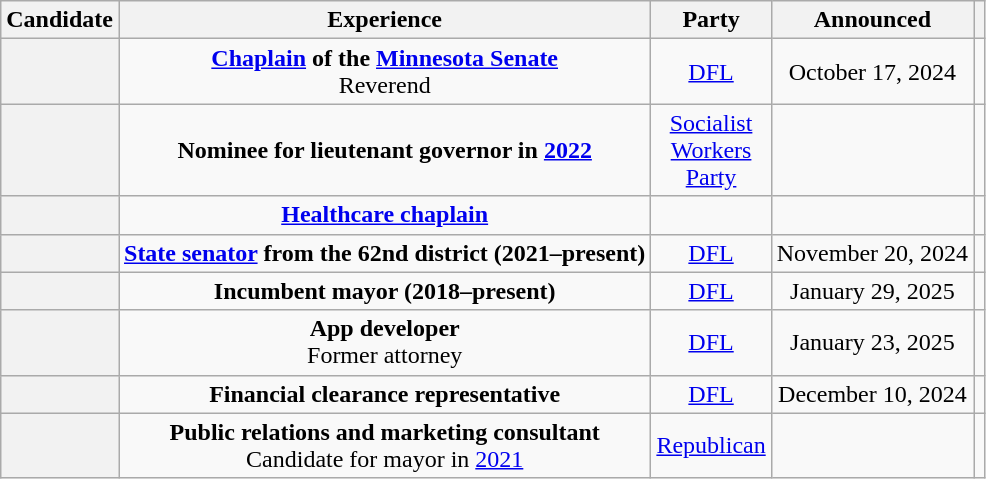<table class="wikitable sortable" style="text-align:center;">
<tr>
<th scope="col">Candidate</th>
<th scope="col">Experience</th>
<th scope="col">Party</th>
<th scope="col">Announced</th>
<th scope="col" class="unsortable"></th>
</tr>
<tr>
<th scope="row"><br></th>
<td><strong><a href='#'>Chaplain</a> of the <a href='#'>Minnesota Senate</a></strong><br>Reverend</td>
<td><a href='#'>DFL</a></td>
<td>October 17, 2024</td>
<td></td>
</tr>
<tr>
<th><br></th>
<td><strong>Nominee for lieutenant governor in <a href='#'>2022</a></strong></td>
<td><a href='#'>Socialist<br> Workers<br> Party</a></td>
<td></td>
<td></td>
</tr>
<tr>
<th><br></th>
<td><strong><a href='#'>Healthcare chaplain</a></strong></td>
<td></td>
<td></td>
<td></td>
</tr>
<tr>
<th scope="row"> <br></th>
<td><strong><a href='#'>State senator</a> from the 62nd district (2021–present)</strong></td>
<td><a href='#'>DFL</a></td>
<td>November 20, 2024</td>
<td></td>
</tr>
<tr>
<th> <br></th>
<td><strong>Incumbent mayor (2018–present)</strong></td>
<td><a href='#'>DFL</a></td>
<td>January 29, 2025</td>
<td></td>
</tr>
<tr>
<th> <br></th>
<td><strong>App developer</strong><br>Former attorney</td>
<td><a href='#'>DFL</a></td>
<td>January 23, 2025</td>
<td></td>
</tr>
<tr>
<th> <br></th>
<td><strong>Financial clearance representative<br></strong></td>
<td><a href='#'>DFL</a></td>
<td>December 10, 2024</td>
<td></td>
</tr>
<tr>
<th><br></th>
<td><strong>Public relations and marketing consultant</strong><br>Candidate for mayor in <a href='#'>2021</a></td>
<td><a href='#'>Republican</a></td>
<td></td>
<td></td>
</tr>
</table>
